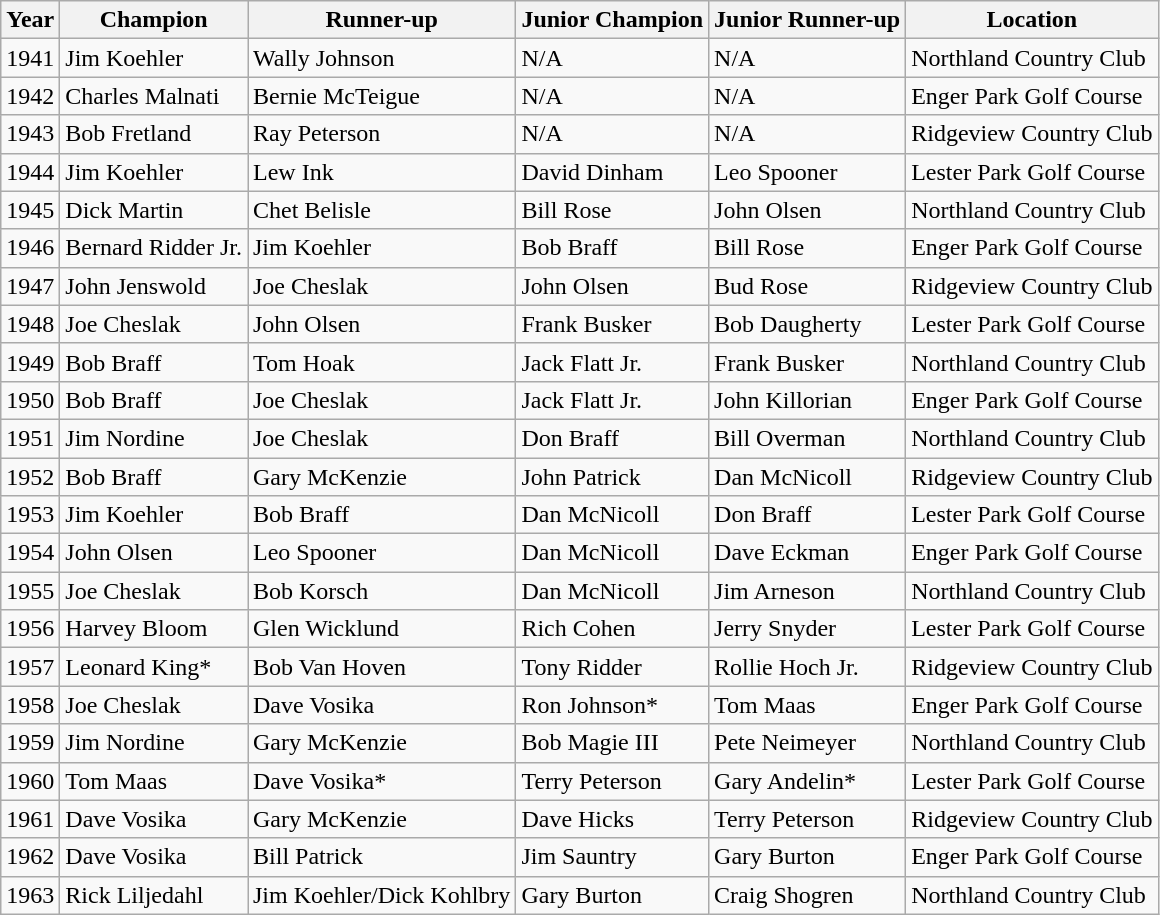<table class="wikitable">
<tr>
<th>Year</th>
<th>Champion</th>
<th>Runner-up</th>
<th>Junior Champion</th>
<th>Junior Runner-up</th>
<th>Location</th>
</tr>
<tr>
<td>1941</td>
<td>Jim Koehler</td>
<td>Wally Johnson</td>
<td>N/A</td>
<td>N/A</td>
<td>Northland Country Club</td>
</tr>
<tr>
<td>1942</td>
<td>Charles Malnati</td>
<td>Bernie McTeigue</td>
<td>N/A</td>
<td>N/A</td>
<td>Enger Park Golf Course</td>
</tr>
<tr>
<td>1943</td>
<td>Bob Fretland</td>
<td>Ray Peterson</td>
<td>N/A</td>
<td>N/A</td>
<td>Ridgeview Country Club</td>
</tr>
<tr>
<td>1944</td>
<td>Jim Koehler</td>
<td>Lew Ink</td>
<td>David Dinham</td>
<td>Leo Spooner</td>
<td>Lester Park Golf Course</td>
</tr>
<tr>
<td>1945</td>
<td>Dick Martin</td>
<td>Chet Belisle</td>
<td>Bill Rose</td>
<td>John Olsen</td>
<td>Northland Country Club</td>
</tr>
<tr>
<td>1946</td>
<td>Bernard Ridder Jr.</td>
<td>Jim Koehler</td>
<td>Bob Braff</td>
<td>Bill Rose</td>
<td>Enger Park Golf Course</td>
</tr>
<tr>
<td>1947</td>
<td>John Jenswold</td>
<td>Joe Cheslak</td>
<td>John Olsen</td>
<td>Bud Rose</td>
<td>Ridgeview Country Club</td>
</tr>
<tr>
<td>1948</td>
<td>Joe Cheslak</td>
<td>John Olsen</td>
<td>Frank Busker</td>
<td>Bob Daugherty</td>
<td>Lester Park Golf Course</td>
</tr>
<tr>
<td>1949</td>
<td>Bob Braff</td>
<td>Tom Hoak</td>
<td>Jack Flatt Jr.</td>
<td>Frank Busker</td>
<td>Northland Country Club</td>
</tr>
<tr>
<td>1950</td>
<td>Bob Braff</td>
<td>Joe Cheslak</td>
<td>Jack Flatt Jr.</td>
<td>John Killorian</td>
<td>Enger Park Golf Course</td>
</tr>
<tr>
<td>1951</td>
<td>Jim Nordine</td>
<td>Joe Cheslak</td>
<td>Don Braff</td>
<td>Bill Overman</td>
<td>Northland Country Club</td>
</tr>
<tr>
<td>1952</td>
<td>Bob Braff</td>
<td>Gary McKenzie</td>
<td>John Patrick</td>
<td>Dan McNicoll</td>
<td>Ridgeview Country Club</td>
</tr>
<tr>
<td>1953</td>
<td>Jim Koehler</td>
<td>Bob Braff</td>
<td>Dan McNicoll</td>
<td>Don Braff</td>
<td>Lester Park Golf Course</td>
</tr>
<tr>
<td>1954</td>
<td>John Olsen</td>
<td>Leo Spooner</td>
<td>Dan McNicoll</td>
<td>Dave Eckman</td>
<td>Enger Park Golf Course</td>
</tr>
<tr>
<td>1955</td>
<td>Joe Cheslak</td>
<td>Bob Korsch</td>
<td>Dan McNicoll</td>
<td>Jim Arneson</td>
<td>Northland Country Club</td>
</tr>
<tr>
<td>1956</td>
<td>Harvey Bloom</td>
<td>Glen Wicklund</td>
<td>Rich Cohen</td>
<td>Jerry Snyder</td>
<td>Lester Park Golf Course</td>
</tr>
<tr>
<td>1957</td>
<td>Leonard King*</td>
<td>Bob Van Hoven</td>
<td>Tony Ridder</td>
<td>Rollie Hoch Jr.</td>
<td>Ridgeview Country Club</td>
</tr>
<tr>
<td>1958</td>
<td>Joe Cheslak</td>
<td>Dave Vosika</td>
<td>Ron Johnson*</td>
<td>Tom Maas</td>
<td>Enger Park Golf Course</td>
</tr>
<tr>
<td>1959</td>
<td>Jim Nordine</td>
<td>Gary McKenzie</td>
<td>Bob Magie III</td>
<td>Pete Neimeyer</td>
<td>Northland Country Club</td>
</tr>
<tr>
<td>1960</td>
<td>Tom Maas</td>
<td>Dave Vosika*</td>
<td>Terry Peterson</td>
<td>Gary Andelin*</td>
<td>Lester Park Golf Course</td>
</tr>
<tr>
<td>1961</td>
<td>Dave Vosika</td>
<td>Gary McKenzie</td>
<td>Dave Hicks</td>
<td>Terry Peterson</td>
<td>Ridgeview Country Club</td>
</tr>
<tr>
<td>1962</td>
<td>Dave Vosika</td>
<td>Bill Patrick</td>
<td>Jim Sauntry</td>
<td>Gary Burton</td>
<td>Enger Park Golf Course</td>
</tr>
<tr>
<td>1963</td>
<td>Rick Liljedahl</td>
<td>Jim Koehler/Dick Kohlbry</td>
<td>Gary Burton</td>
<td>Craig Shogren</td>
<td>Northland Country Club</td>
</tr>
</table>
